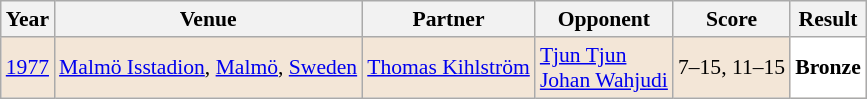<table class="sortable wikitable" style="font-size: 90%;">
<tr>
<th>Year</th>
<th>Venue</th>
<th>Partner</th>
<th>Opponent</th>
<th>Score</th>
<th>Result</th>
</tr>
<tr style="background:#F3E6D7">
<td align="center"><a href='#'>1977</a></td>
<td align="left"><a href='#'>Malmö Isstadion</a>, <a href='#'>Malmö</a>, <a href='#'>Sweden</a></td>
<td align="left"> <a href='#'>Thomas Kihlström</a></td>
<td> <a href='#'>Tjun Tjun</a><br> <a href='#'>Johan Wahjudi</a></td>
<td align="left">7–15, 11–15</td>
<td style="text-align:left; background:white"> <strong>Bronze</strong></td>
</tr>
</table>
